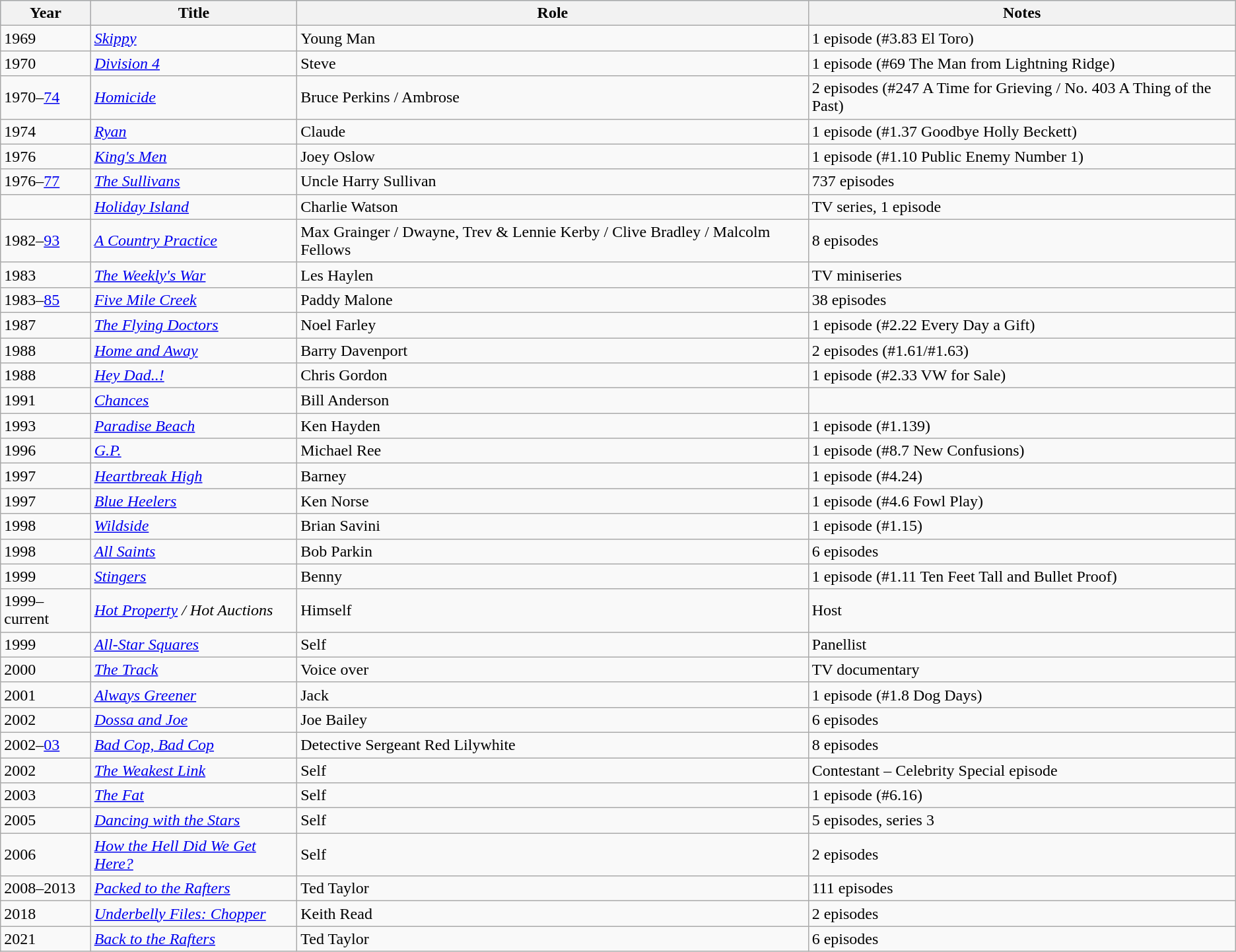<table class="wikitable">
<tr style="background:#b0c4de; text-align:center;">
<th>Year</th>
<th>Title</th>
<th>Role</th>
<th>Notes</th>
</tr>
<tr>
<td>1969</td>
<td><em><a href='#'>Skippy</a></em></td>
<td>Young Man</td>
<td>1 episode (#3.83 El Toro)</td>
</tr>
<tr>
<td>1970</td>
<td><em><a href='#'>Division 4</a></em></td>
<td>Steve</td>
<td>1 episode (#69 The Man from Lightning Ridge)</td>
</tr>
<tr>
<td>1970–<a href='#'>74</a></td>
<td><em><a href='#'>Homicide</a></em></td>
<td>Bruce Perkins / Ambrose</td>
<td>2 episodes (#247 A Time for Grieving / No. 403 A Thing of the Past)</td>
</tr>
<tr>
<td>1974</td>
<td><em><a href='#'>Ryan</a></em></td>
<td>Claude</td>
<td>1 episode (#1.37 Goodbye Holly Beckett)</td>
</tr>
<tr>
<td>1976</td>
<td><em><a href='#'>King's Men</a></em></td>
<td>Joey Oslow</td>
<td>1 episode (#1.10 Public Enemy Number 1)</td>
</tr>
<tr>
<td>1976–<a href='#'>77</a></td>
<td><em><a href='#'>The Sullivans</a></em></td>
<td>Uncle Harry Sullivan</td>
<td>737 episodes</td>
</tr>
<tr>
<td></td>
<td><em><a href='#'>Holiday Island</a></em></td>
<td>Charlie Watson</td>
<td>TV series, 1 episode</td>
</tr>
<tr>
<td>1982–<a href='#'>93</a></td>
<td><em><a href='#'>A Country Practice</a></em></td>
<td>Max Grainger / Dwayne, Trev & Lennie Kerby / Clive Bradley / Malcolm Fellows</td>
<td>8 episodes</td>
</tr>
<tr>
<td>1983</td>
<td><em><a href='#'>The Weekly's War</a></em></td>
<td>Les Haylen</td>
<td>TV miniseries</td>
</tr>
<tr>
<td>1983–<a href='#'>85</a></td>
<td><em><a href='#'>Five Mile Creek</a></em></td>
<td>Paddy Malone</td>
<td>38 episodes</td>
</tr>
<tr>
<td>1987</td>
<td><em><a href='#'>The Flying Doctors</a></em></td>
<td>Noel Farley</td>
<td>1 episode (#2.22 Every Day a Gift)</td>
</tr>
<tr>
<td>1988</td>
<td><em><a href='#'>Home and Away</a></em></td>
<td>Barry Davenport</td>
<td>2 episodes (#1.61/#1.63)</td>
</tr>
<tr>
<td>1988</td>
<td><em><a href='#'>Hey Dad..!</a></em></td>
<td>Chris Gordon</td>
<td>1 episode (#2.33 VW for Sale)</td>
</tr>
<tr>
<td>1991</td>
<td><em><a href='#'>Chances</a></em></td>
<td>Bill Anderson</td>
<td></td>
</tr>
<tr>
<td>1993</td>
<td><em><a href='#'>Paradise Beach</a></em></td>
<td>Ken Hayden</td>
<td>1 episode (#1.139)</td>
</tr>
<tr>
<td>1996</td>
<td><em><a href='#'>G.P.</a></em></td>
<td>Michael Ree</td>
<td>1 episode (#8.7 New Confusions)</td>
</tr>
<tr>
<td>1997</td>
<td><em><a href='#'>Heartbreak High</a></em></td>
<td>Barney</td>
<td>1 episode (#4.24)</td>
</tr>
<tr>
<td>1997</td>
<td><em><a href='#'>Blue Heelers</a></em></td>
<td>Ken Norse</td>
<td>1 episode (#4.6 Fowl Play)</td>
</tr>
<tr>
<td>1998</td>
<td><em><a href='#'>Wildside</a></em></td>
<td>Brian Savini</td>
<td>1 episode (#1.15)</td>
</tr>
<tr>
<td>1998</td>
<td><em><a href='#'>All Saints</a></em></td>
<td>Bob Parkin</td>
<td>6 episodes</td>
</tr>
<tr>
<td>1999</td>
<td><em><a href='#'>Stingers</a></em></td>
<td>Benny</td>
<td>1 episode (#1.11 Ten Feet Tall and Bullet Proof)</td>
</tr>
<tr>
<td>1999–current</td>
<td><em><a href='#'>Hot Property</a> / Hot Auctions</em></td>
<td>Himself</td>
<td>Host</td>
</tr>
<tr>
<td>1999</td>
<td><em><a href='#'>All-Star Squares</a></em></td>
<td>Self</td>
<td>Panellist</td>
</tr>
<tr>
<td>2000</td>
<td><em><a href='#'>The Track</a></em></td>
<td>Voice over</td>
<td>TV documentary</td>
</tr>
<tr>
<td>2001</td>
<td><em><a href='#'>Always Greener</a></em></td>
<td>Jack</td>
<td>1 episode (#1.8 Dog Days)</td>
</tr>
<tr>
<td>2002</td>
<td><em><a href='#'>Dossa and Joe</a></em></td>
<td>Joe Bailey</td>
<td>6 episodes</td>
</tr>
<tr>
<td>2002–<a href='#'>03</a></td>
<td><em><a href='#'>Bad Cop, Bad Cop</a></em></td>
<td>Detective Sergeant Red Lilywhite</td>
<td>8 episodes</td>
</tr>
<tr>
<td>2002</td>
<td><em><a href='#'>The Weakest Link</a></em></td>
<td>Self</td>
<td>Contestant – Celebrity Special episode</td>
</tr>
<tr>
<td>2003</td>
<td><em><a href='#'>The Fat</a></em></td>
<td>Self</td>
<td>1 episode (#6.16)</td>
</tr>
<tr>
<td>2005</td>
<td><em><a href='#'>Dancing with the Stars</a></em></td>
<td>Self</td>
<td>5 episodes, series 3</td>
</tr>
<tr>
<td>2006</td>
<td><em><a href='#'>How the Hell Did We Get Here?</a></em></td>
<td>Self</td>
<td>2 episodes</td>
</tr>
<tr>
<td>2008–2013</td>
<td><em><a href='#'>Packed to the Rafters</a></em></td>
<td>Ted Taylor</td>
<td>111 episodes</td>
</tr>
<tr>
<td>2018</td>
<td><em><a href='#'>Underbelly Files: Chopper</a></em></td>
<td>Keith Read</td>
<td>2 episodes</td>
</tr>
<tr>
<td>2021</td>
<td><em><a href='#'>Back to the Rafters</a></em></td>
<td>Ted Taylor</td>
<td>6 episodes</td>
</tr>
</table>
